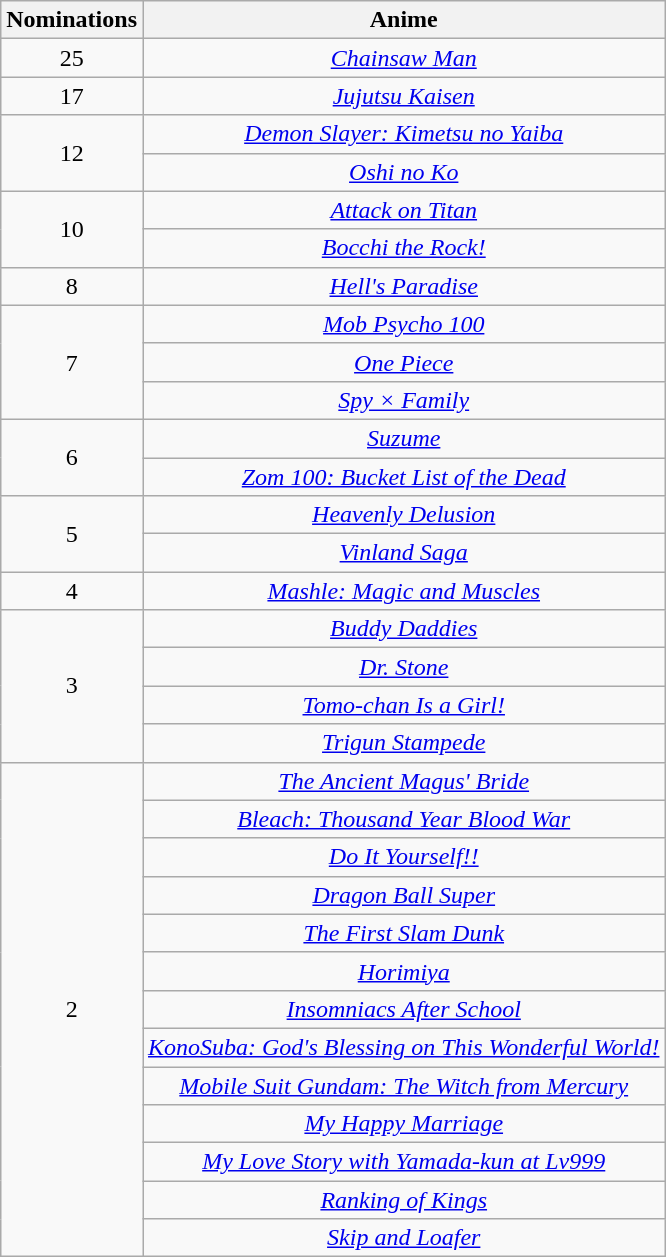<table class="wikitable" style="text-align: center">
<tr>
<th scope="col" width="55">Nominations</th>
<th scope="col" align="center">Anime</th>
</tr>
<tr>
<td>25</td>
<td><em><a href='#'>Chainsaw Man</a></em></td>
</tr>
<tr>
<td>17</td>
<td><em><a href='#'>Jujutsu Kaisen</a></em></td>
</tr>
<tr>
<td rowspan="2">12</td>
<td><em><a href='#'>Demon Slayer: Kimetsu no Yaiba</a></em></td>
</tr>
<tr>
<td><em><a href='#'>Oshi no Ko</a></em></td>
</tr>
<tr>
<td rowspan="2">10</td>
<td><em><a href='#'>Attack on Titan</a></em></td>
</tr>
<tr>
<td><em><a href='#'>Bocchi the Rock!</a></em></td>
</tr>
<tr>
<td>8</td>
<td><em><a href='#'>Hell's Paradise</a></em></td>
</tr>
<tr>
<td rowspan="3">7</td>
<td><em><a href='#'>Mob Psycho 100</a></em></td>
</tr>
<tr>
<td><em><a href='#'>One Piece</a></em></td>
</tr>
<tr>
<td><em><a href='#'>Spy × Family</a></em></td>
</tr>
<tr>
<td rowspan="2">6</td>
<td><em><a href='#'>Suzume</a></em></td>
</tr>
<tr>
<td><em><a href='#'>Zom 100: Bucket List of the Dead</a></em></td>
</tr>
<tr>
<td rowspan="2">5</td>
<td><em><a href='#'>Heavenly Delusion</a></em></td>
</tr>
<tr>
<td><em><a href='#'>Vinland Saga</a></em></td>
</tr>
<tr>
<td>4</td>
<td><em><a href='#'>Mashle: Magic and Muscles</a></em></td>
</tr>
<tr>
<td rowspan="4">3</td>
<td><em><a href='#'>Buddy Daddies</a></em></td>
</tr>
<tr>
<td><em><a href='#'>Dr. Stone</a></em></td>
</tr>
<tr>
<td><em><a href='#'>Tomo-chan Is a Girl!</a></em></td>
</tr>
<tr>
<td><em><a href='#'>Trigun Stampede</a></em></td>
</tr>
<tr>
<td rowspan="13">2</td>
<td><em><a href='#'>The Ancient Magus' Bride</a></em></td>
</tr>
<tr>
<td><em><a href='#'>Bleach: Thousand Year Blood War</a></em></td>
</tr>
<tr>
<td><em><a href='#'>Do It Yourself!!</a></em></td>
</tr>
<tr>
<td><em><a href='#'>Dragon Ball Super</a></em></td>
</tr>
<tr>
<td><em><a href='#'>The First Slam Dunk</a></em></td>
</tr>
<tr>
<td><em><a href='#'>Horimiya</a></em></td>
</tr>
<tr>
<td><em><a href='#'>Insomniacs After School</a></em></td>
</tr>
<tr>
<td><em><a href='#'>KonoSuba: God's Blessing on This Wonderful World!</a></em></td>
</tr>
<tr>
<td><em><a href='#'>Mobile Suit Gundam: The Witch from Mercury</a></em></td>
</tr>
<tr>
<td><em><a href='#'>My Happy Marriage</a></em></td>
</tr>
<tr>
<td><em><a href='#'>My Love Story with Yamada-kun at Lv999</a></em></td>
</tr>
<tr>
<td><em><a href='#'>Ranking of Kings</a></em></td>
</tr>
<tr>
<td><em><a href='#'>Skip and Loafer</a></em></td>
</tr>
</table>
